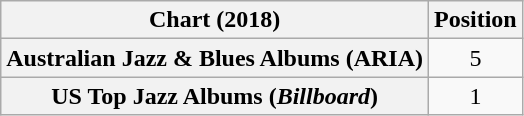<table class="wikitable sortable plainrowheaders" style="text-align:center">
<tr>
<th scope="col">Chart (2018)</th>
<th scope="col">Position</th>
</tr>
<tr>
<th scope="row">Australian Jazz & Blues Albums (ARIA)</th>
<td>5</td>
</tr>
<tr>
<th scope="row">US Top Jazz Albums (<em>Billboard</em>)</th>
<td>1</td>
</tr>
</table>
